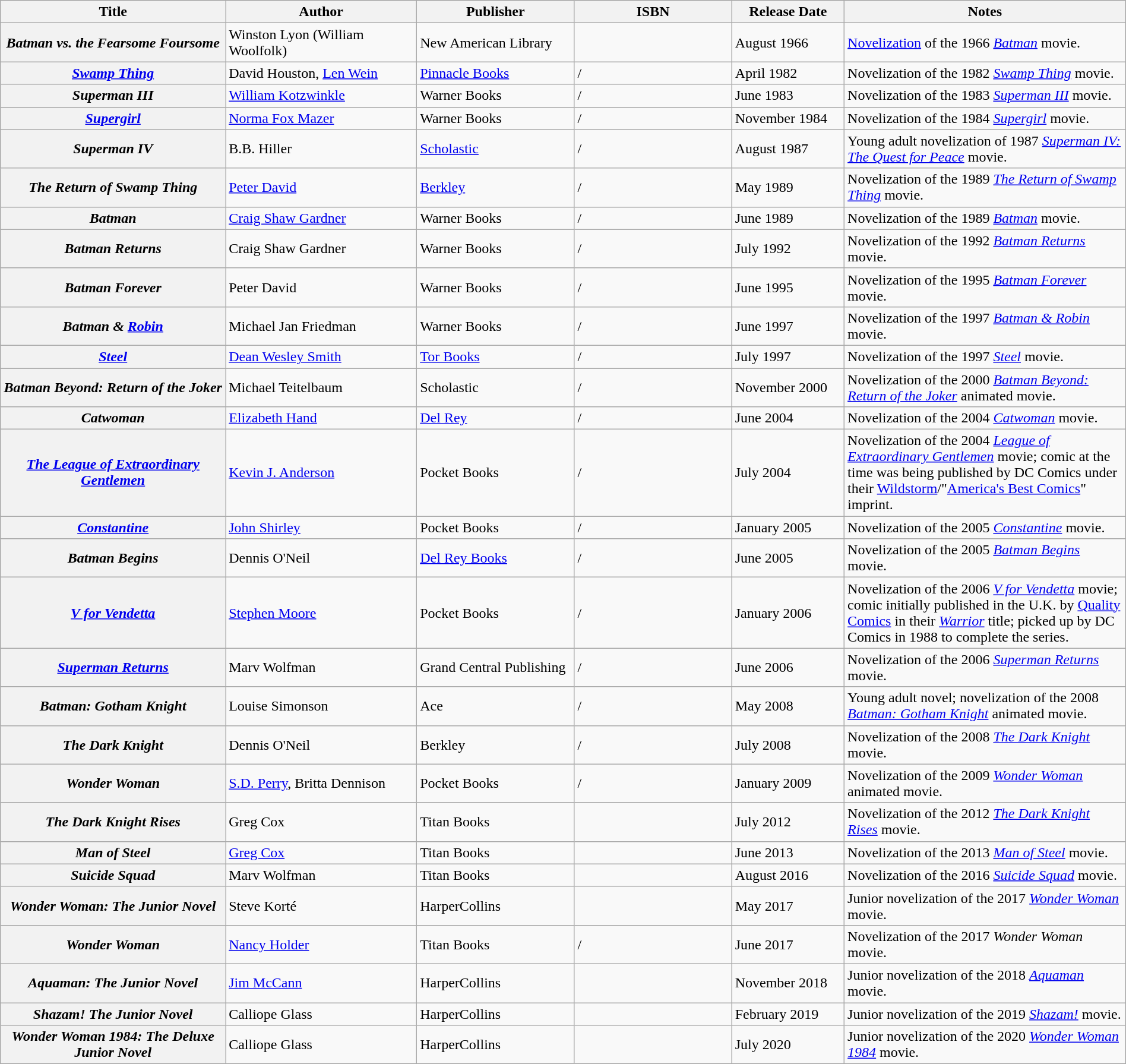<table class="wikitable" width=100%>
<tr>
<th width=20%>Title</th>
<th width=17%>Author</th>
<th width=14%>Publisher</th>
<th width=14%>ISBN</th>
<th width=10%>Release Date</th>
<th width=25%>Notes</th>
</tr>
<tr>
<th><em>Batman vs. the Fearsome Foursome</em></th>
<td>Winston Lyon (William Woolfolk)</td>
<td>New American Library</td>
<td></td>
<td>August 1966</td>
<td><a href='#'>Novelization</a> of the 1966 <em><a href='#'>Batman</a></em> movie.</td>
</tr>
<tr>
<th><em><a href='#'>Swamp Thing</a></em></th>
<td>David Houston, <a href='#'>Len Wein</a></td>
<td><a href='#'>Pinnacle Books</a></td>
<td> / </td>
<td>April 1982</td>
<td>Novelization of the 1982 <a href='#'><em>Swamp Thing</em></a> movie.</td>
</tr>
<tr>
<th><em>Superman III</em></th>
<td><a href='#'>William Kotzwinkle</a></td>
<td>Warner Books</td>
<td> / </td>
<td>June 1983</td>
<td>Novelization of the 1983 <em><a href='#'>Superman III</a></em> movie.</td>
</tr>
<tr>
<th><em><a href='#'>Supergirl</a></em></th>
<td><a href='#'>Norma Fox Mazer</a></td>
<td>Warner Books</td>
<td> / </td>
<td>November 1984</td>
<td>Novelization of the 1984 <a href='#'><em>Supergirl</em></a> movie.</td>
</tr>
<tr>
<th><em>Superman IV</em></th>
<td>B.B. Hiller</td>
<td><a href='#'>Scholastic</a></td>
<td> / </td>
<td>August 1987</td>
<td>Young adult novelization of 1987 <em><a href='#'>Superman IV: The Quest for Peace</a></em> movie.</td>
</tr>
<tr>
<th><em>The Return of Swamp Thing</em></th>
<td><a href='#'>Peter David</a></td>
<td><a href='#'>Berkley</a></td>
<td> / </td>
<td>May 1989</td>
<td>Novelization of the 1989 <em><a href='#'>The Return of Swamp Thing</a></em> movie.</td>
</tr>
<tr>
<th><em>Batman</em></th>
<td><a href='#'>Craig Shaw Gardner</a></td>
<td>Warner Books</td>
<td> / </td>
<td>June 1989</td>
<td>Novelization of the 1989 <em><a href='#'>Batman</a></em> movie.</td>
</tr>
<tr>
<th><em>Batman Returns</em></th>
<td>Craig Shaw Gardner</td>
<td>Warner Books</td>
<td> / </td>
<td>July 1992</td>
<td>Novelization of the 1992 <em><a href='#'>Batman Returns</a></em> movie.</td>
</tr>
<tr>
<th><em>Batman Forever</em></th>
<td>Peter David</td>
<td>Warner Books</td>
<td> / </td>
<td>June 1995</td>
<td>Novelization of the 1995 <em><a href='#'>Batman Forever</a></em> movie.</td>
</tr>
<tr>
<th><em>Batman & <a href='#'>Robin</a></em></th>
<td>Michael Jan Friedman</td>
<td>Warner Books</td>
<td> / </td>
<td>June 1997</td>
<td>Novelization of the 1997 <em><a href='#'>Batman & Robin</a></em> movie.</td>
</tr>
<tr>
<th><em><a href='#'>Steel</a></em></th>
<td><a href='#'>Dean Wesley Smith</a></td>
<td><a href='#'>Tor Books</a></td>
<td> / </td>
<td>July 1997</td>
<td>Novelization of the 1997 <em><a href='#'>Steel</a></em> movie.</td>
</tr>
<tr>
<th><em>Batman Beyond: Return of the Joker</em></th>
<td>Michael Teitelbaum</td>
<td>Scholastic</td>
<td> / </td>
<td>November 2000</td>
<td>Novelization of the 2000 <em><a href='#'>Batman Beyond: Return of the Joker</a></em> animated movie.</td>
</tr>
<tr>
<th><em>Catwoman</em></th>
<td><a href='#'>Elizabeth Hand</a></td>
<td><a href='#'>Del Rey</a></td>
<td> / </td>
<td>June 2004</td>
<td>Novelization of the 2004 <em><a href='#'>Catwoman</a></em> movie.</td>
</tr>
<tr>
<th><em><a href='#'>The League of Extraordinary Gentlemen</a></em></th>
<td><a href='#'>Kevin J. Anderson</a></td>
<td>Pocket Books</td>
<td> / </td>
<td>July 2004</td>
<td>Novelization of the 2004 <em><a href='#'>League of Extraordinary Gentlemen</a></em> movie; comic at the time was being published by DC Comics under their <a href='#'>Wildstorm</a>/"<a href='#'>America's Best Comics</a>" imprint.</td>
</tr>
<tr>
<th><em><a href='#'>Constantine</a></em></th>
<td><a href='#'>John Shirley</a></td>
<td>Pocket Books</td>
<td> / </td>
<td>January 2005</td>
<td>Novelization of the 2005 <em><a href='#'>Constantine</a></em> movie.</td>
</tr>
<tr>
<th><em>Batman Begins</em></th>
<td>Dennis O'Neil</td>
<td><a href='#'>Del Rey Books</a></td>
<td> / </td>
<td>June 2005</td>
<td>Novelization of the 2005 <em><a href='#'>Batman Begins</a></em> movie.</td>
</tr>
<tr>
<th><em><a href='#'>V for Vendetta</a></em></th>
<td><a href='#'>Stephen Moore</a></td>
<td>Pocket Books</td>
<td> / </td>
<td>January 2006</td>
<td>Novelization of the 2006 <em><a href='#'>V for Vendetta</a></em> movie; comic initially published in the U.K. by <a href='#'>Quality Comics</a> in their <em><a href='#'>Warrior</a></em> title; picked up by DC Comics in 1988 to complete the series.</td>
</tr>
<tr>
<th><em><a href='#'>Superman Returns</a></em></th>
<td>Marv Wolfman</td>
<td>Grand Central Publishing</td>
<td> / </td>
<td>June 2006</td>
<td>Novelization of the 2006 <em><a href='#'>Superman Returns</a></em> movie.</td>
</tr>
<tr>
<th><em>Batman: Gotham Knight</em></th>
<td>Louise Simonson</td>
<td>Ace</td>
<td> / </td>
<td>May 2008</td>
<td>Young adult novel; novelization of the 2008 <em><a href='#'>Batman: Gotham Knight</a></em> animated movie.</td>
</tr>
<tr>
<th><em>The Dark Knight</em></th>
<td>Dennis O'Neil</td>
<td>Berkley</td>
<td> / </td>
<td>July 2008</td>
<td>Novelization of the 2008 <em><a href='#'>The Dark Knight</a></em> movie.</td>
</tr>
<tr>
<th><em>Wonder Woman</em></th>
<td><a href='#'>S.D. Perry</a>, Britta Dennison</td>
<td>Pocket Books</td>
<td> / </td>
<td>January 2009</td>
<td>Novelization of the 2009 <em><a href='#'>Wonder Woman</a></em> animated movie.</td>
</tr>
<tr>
<th><em>The Dark Knight Rises</em></th>
<td>Greg Cox</td>
<td>Titan Books</td>
<td></td>
<td>July 2012</td>
<td>Novelization of the 2012 <em><a href='#'>The Dark Knight Rises</a></em> movie.</td>
</tr>
<tr>
<th><em>Man of Steel</em></th>
<td><a href='#'>Greg Cox</a></td>
<td>Titan Books</td>
<td></td>
<td>June 2013</td>
<td>Novelization of the 2013 <em><a href='#'>Man of Steel</a></em> movie.</td>
</tr>
<tr>
<th><em>Suicide Squad</em></th>
<td>Marv Wolfman</td>
<td>Titan Books</td>
<td></td>
<td>August 2016</td>
<td>Novelization of the 2016 <a href='#'><em>Suicide Squad</em></a> movie.</td>
</tr>
<tr>
<th><em>Wonder Woman: The Junior Novel</em></th>
<td>Steve Korté</td>
<td>HarperCollins</td>
<td></td>
<td>May 2017</td>
<td>Junior novelization of the 2017 <em><a href='#'>Wonder Woman</a></em> movie.</td>
</tr>
<tr>
<th><em>Wonder Woman</em></th>
<td><a href='#'>Nancy Holder</a></td>
<td>Titan Books</td>
<td> / </td>
<td>June 2017</td>
<td>Novelization of the 2017 <em>Wonder Woman</em> movie.</td>
</tr>
<tr>
<th><em>Aquaman: The Junior Novel</em></th>
<td><a href='#'>Jim McCann</a></td>
<td>HarperCollins</td>
<td></td>
<td>November 2018</td>
<td>Junior novelization of the 2018 <a href='#'><em>Aquaman</em></a> movie.</td>
</tr>
<tr>
<th><em>Shazam! The Junior Novel</em></th>
<td>Calliope Glass</td>
<td>HarperCollins</td>
<td></td>
<td>February 2019</td>
<td>Junior novelization of the 2019 <a href='#'><em>Shazam!</em></a> movie.</td>
</tr>
<tr>
<th><em>Wonder Woman 1984: The Deluxe Junior Novel</em></th>
<td>Calliope Glass</td>
<td>HarperCollins</td>
<td></td>
<td>July 2020</td>
<td>Junior novelization of the 2020 <em><a href='#'>Wonder Woman 1984</a></em> movie.</td>
</tr>
</table>
